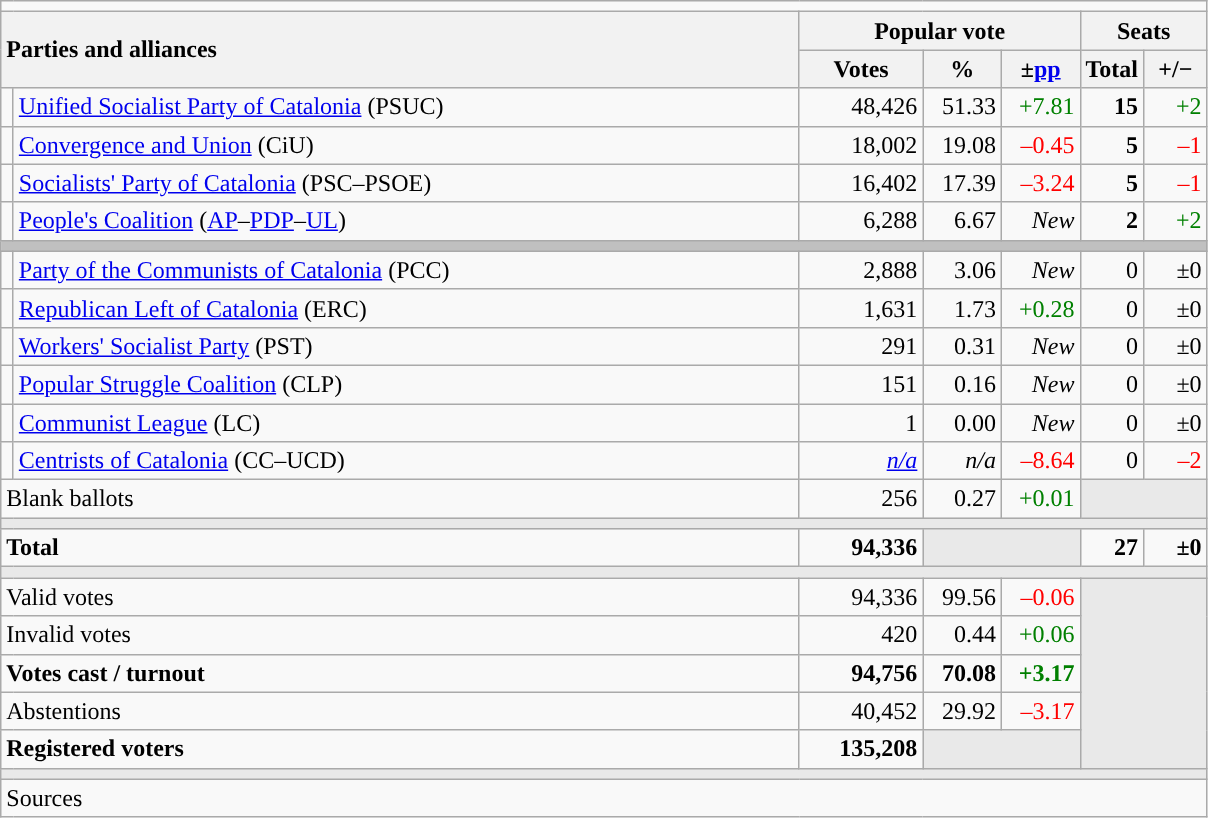<table class="wikitable" style="text-align:right;">
<tr>
<td colspan="7"></td>
</tr>
<tr>
<th style="text-align:left;" rowspan="2" colspan="2" width="525">Parties and alliances</th>
<th colspan="3">Popular vote</th>
<th colspan="2">Seats</th>
</tr>
<tr>
<th width="75">Votes</th>
<th width="45">%</th>
<th width="45">±<a href='#'>pp</a></th>
<th width="35">Total</th>
<th width="35">+/−</th>
</tr>
<tr>
<td width="1" style="color:inherit;background:"></td>
<td align="left"><a href='#'>Unified Socialist Party of Catalonia</a> (PSUC)</td>
<td>48,426</td>
<td>51.33</td>
<td style="color:green;">+7.81</td>
<td><strong>15</strong></td>
<td style="color:green;">+2</td>
</tr>
<tr>
<td style="color:inherit;background:"></td>
<td align="left"><a href='#'>Convergence and Union</a> (CiU)</td>
<td>18,002</td>
<td>19.08</td>
<td style="color:red;">–0.45</td>
<td><strong>5</strong></td>
<td style="color:red;">–1</td>
</tr>
<tr>
<td style="color:inherit;background:"></td>
<td align="left"><a href='#'>Socialists' Party of Catalonia</a> (PSC–PSOE)</td>
<td>16,402</td>
<td>17.39</td>
<td style="color:red;">–3.24</td>
<td><strong>5</strong></td>
<td style="color:red;">–1</td>
</tr>
<tr>
<td style="color:inherit;background:"></td>
<td align="left"><a href='#'>People's Coalition</a> (<a href='#'>AP</a>–<a href='#'>PDP</a>–<a href='#'>UL</a>)</td>
<td>6,288</td>
<td>6.67</td>
<td><em>New</em></td>
<td><strong>2</strong></td>
<td style="color:green;">+2</td>
</tr>
<tr>
<td colspan="7" style="color:inherit;background:#C0C0C0"></td>
</tr>
<tr>
<td style="color:inherit;background:"></td>
<td align="left"><a href='#'>Party of the Communists of Catalonia</a> (PCC)</td>
<td>2,888</td>
<td>3.06</td>
<td><em>New</em></td>
<td>0</td>
<td>±0</td>
</tr>
<tr>
<td style="color:inherit;background:"></td>
<td align="left"><a href='#'>Republican Left of Catalonia</a> (ERC)</td>
<td>1,631</td>
<td>1.73</td>
<td style="color:green;">+0.28</td>
<td>0</td>
<td>±0</td>
</tr>
<tr>
<td style="color:inherit;background:"></td>
<td align="left"><a href='#'>Workers' Socialist Party</a> (PST)</td>
<td>291</td>
<td>0.31</td>
<td><em>New</em></td>
<td>0</td>
<td>±0</td>
</tr>
<tr>
<td style="color:inherit;background:"></td>
<td align="left"><a href='#'>Popular Struggle Coalition</a> (CLP)</td>
<td>151</td>
<td>0.16</td>
<td><em>New</em></td>
<td>0</td>
<td>±0</td>
</tr>
<tr>
<td style="color:inherit;background:"></td>
<td align="left"><a href='#'>Communist League</a> (LC)</td>
<td>1</td>
<td>0.00</td>
<td><em>New</em></td>
<td>0</td>
<td>±0</td>
</tr>
<tr>
<td style="color:inherit;background:"></td>
<td align="left"><a href='#'>Centrists of Catalonia</a> (CC–UCD)</td>
<td><em><a href='#'>n/a</a></em></td>
<td><em>n/a</em></td>
<td style="color:red;">–8.64</td>
<td>0</td>
<td style="color:red;">–2</td>
</tr>
<tr>
<td align="left" colspan="2">Blank ballots</td>
<td>256</td>
<td>0.27</td>
<td style="color:green;">+0.01</td>
<td style="color:inherit;background:#E9E9E9" colspan="2"></td>
</tr>
<tr>
<td colspan="7" style="color:inherit;background:#E9E9E9"></td>
</tr>
<tr style="font-weight:bold;">
<td align="left" colspan="2">Total</td>
<td>94,336</td>
<td bgcolor="#E9E9E9" colspan="2"></td>
<td>27</td>
<td>±0</td>
</tr>
<tr>
<td colspan="7" style="color:inherit;background:#E9E9E9"></td>
</tr>
<tr>
<td align="left" colspan="2">Valid votes</td>
<td>94,336</td>
<td>99.56</td>
<td style="color:red;">–0.06</td>
<td bgcolor="#E9E9E9" colspan="2" rowspan="5"></td>
</tr>
<tr>
<td align="left" colspan="2">Invalid votes</td>
<td>420</td>
<td>0.44</td>
<td style="color:green;">+0.06</td>
</tr>
<tr style="font-weight:bold;">
<td align="left" colspan="2">Votes cast / turnout</td>
<td>94,756</td>
<td>70.08</td>
<td style="color:green;">+3.17</td>
</tr>
<tr>
<td align="left" colspan="2">Abstentions</td>
<td>40,452</td>
<td>29.92</td>
<td style="color:red;">–3.17</td>
</tr>
<tr style="font-weight:bold;">
<td align="left" colspan="2">Registered voters</td>
<td>135,208</td>
<td bgcolor="#E9E9E9" colspan="2"></td>
</tr>
<tr>
<td colspan="7" style="color:inherit;background:#E9E9E9"></td>
</tr>
<tr>
<td align="left" colspan="7">Sources</td>
</tr>
</table>
